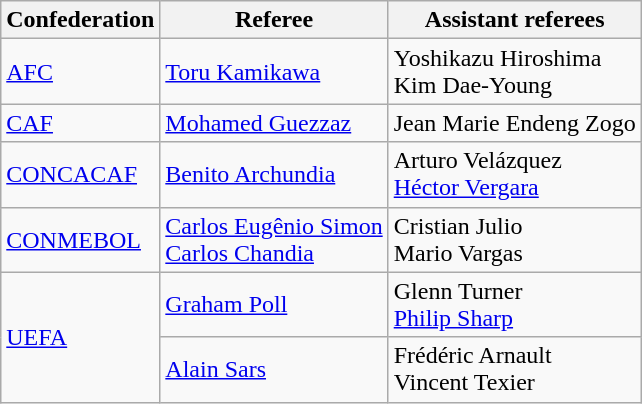<table class="wikitable">
<tr>
<th>Confederation</th>
<th>Referee</th>
<th>Assistant referees</th>
</tr>
<tr>
<td><a href='#'>AFC</a></td>
<td> <a href='#'>Toru Kamikawa</a></td>
<td> Yoshikazu Hiroshima <br>  Kim Dae-Young</td>
</tr>
<tr>
<td><a href='#'>CAF</a></td>
<td> <a href='#'>Mohamed Guezzaz</a></td>
<td> Jean Marie Endeng Zogo</td>
</tr>
<tr>
<td><a href='#'>CONCACAF</a></td>
<td> <a href='#'>Benito Archundia</a></td>
<td> Arturo Velázquez <br>  <a href='#'>Héctor Vergara</a></td>
</tr>
<tr>
<td><a href='#'>CONMEBOL</a></td>
<td> <a href='#'>Carlos Eugênio Simon</a> <br>  <a href='#'>Carlos Chandia</a></td>
<td> Cristian Julio <br>  Mario Vargas</td>
</tr>
<tr>
<td rowspan=2><a href='#'>UEFA</a></td>
<td> <a href='#'>Graham Poll</a></td>
<td> Glenn Turner <br>  <a href='#'>Philip Sharp</a></td>
</tr>
<tr>
<td> <a href='#'>Alain Sars</a></td>
<td> Frédéric Arnault <br>  Vincent Texier</td>
</tr>
</table>
